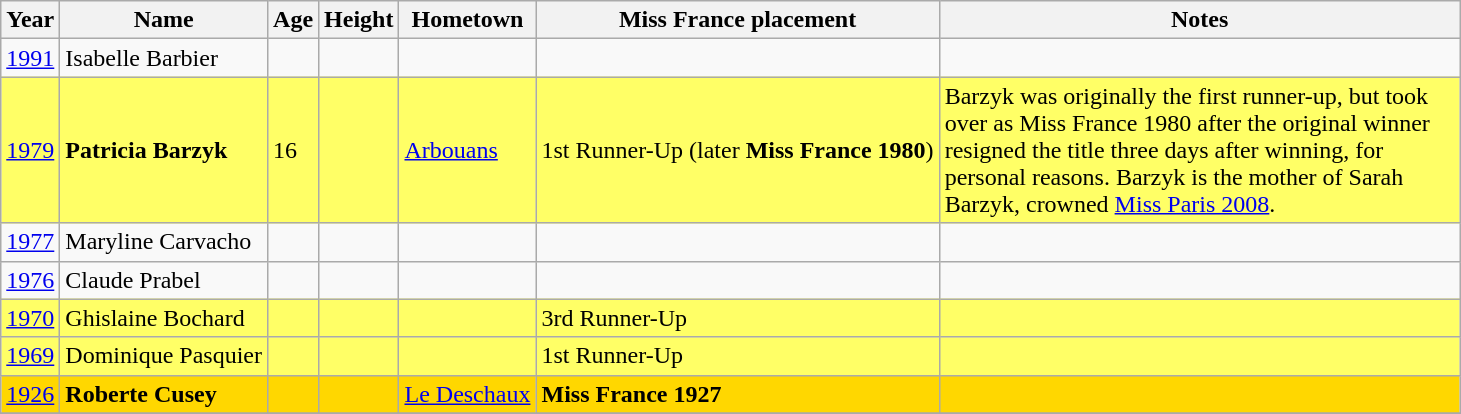<table class="wikitable sortable">
<tr>
<th>Year</th>
<th>Name</th>
<th>Age</th>
<th>Height</th>
<th>Hometown</th>
<th>Miss France placement</th>
<th width=340>Notes</th>
</tr>
<tr>
<td><a href='#'>1991</a></td>
<td>Isabelle Barbier</td>
<td></td>
<td></td>
<td></td>
<td></td>
<td></td>
</tr>
<tr bgcolor=#FFFF66>
<td><a href='#'>1979</a></td>
<td><strong>Patricia Barzyk</strong></td>
<td>16</td>
<td></td>
<td><a href='#'>Arbouans</a></td>
<td>1st Runner-Up (later <strong>Miss France 1980</strong>)</td>
<td>Barzyk was originally the first runner-up, but took over as Miss France 1980 after the original winner resigned the title three days after winning, for personal reasons. Barzyk is the mother of Sarah Barzyk, crowned <a href='#'>Miss Paris 2008</a>.</td>
</tr>
<tr>
<td><a href='#'>1977</a></td>
<td>Maryline Carvacho</td>
<td></td>
<td></td>
<td></td>
<td></td>
<td></td>
</tr>
<tr>
<td><a href='#'>1976</a></td>
<td>Claude Prabel</td>
<td></td>
<td></td>
<td></td>
<td></td>
<td></td>
</tr>
<tr bgcolor=#FFFF66>
<td><a href='#'>1970</a></td>
<td>Ghislaine Bochard</td>
<td></td>
<td></td>
<td></td>
<td>3rd Runner-Up</td>
<td></td>
</tr>
<tr bgcolor=#FFFF66>
<td><a href='#'>1969</a></td>
<td>Dominique Pasquier</td>
<td></td>
<td></td>
<td></td>
<td>1st Runner-Up</td>
<td></td>
</tr>
<tr bgcolor=gold>
<td><a href='#'>1926</a></td>
<td><strong>Roberte Cusey</strong></td>
<td></td>
<td></td>
<td><a href='#'>Le Deschaux</a></td>
<td><strong>Miss France 1927</strong></td>
<td></td>
</tr>
<tr>
</tr>
</table>
